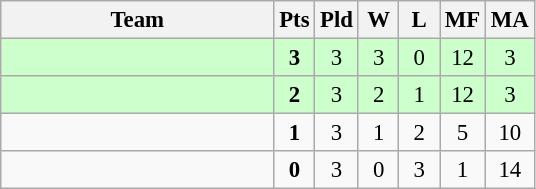<table class=wikitable style="text-align:center; font-size:95%">
<tr>
<th width=175>Team</th>
<th width=20>Pts</th>
<th width=20>Pld</th>
<th width=20>W</th>
<th width=20>L</th>
<th width=20>MF</th>
<th width=20>MA</th>
</tr>
<tr bgcolor=ccffcc>
<td style="text-align:left"></td>
<td><strong>3</strong></td>
<td>3</td>
<td>3</td>
<td>0</td>
<td>12</td>
<td>3</td>
</tr>
<tr bgcolor=ccffcc>
<td style="text-align:left"></td>
<td><strong>2</strong></td>
<td>3</td>
<td>2</td>
<td>1</td>
<td>12</td>
<td>3</td>
</tr>
<tr>
<td style="text-align:left"></td>
<td><strong>1</strong></td>
<td>3</td>
<td>1</td>
<td>2</td>
<td>5</td>
<td>10</td>
</tr>
<tr>
<td style="text-align:left"></td>
<td><strong>0</strong></td>
<td>3</td>
<td>0</td>
<td>3</td>
<td>1</td>
<td>14</td>
</tr>
</table>
